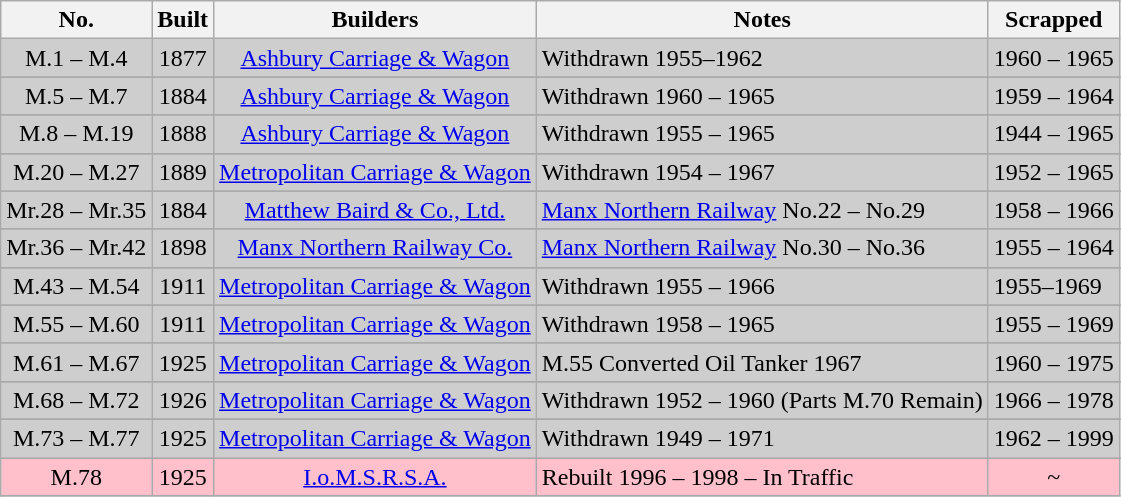<table class="wikitable">
<tr>
<th>No.</th>
<th>Built</th>
<th>Builders</th>
<th>Notes</th>
<th>Scrapped</th>
</tr>
<tr bgcolor=#cecece>
<td align="center">M.1 – M.4</td>
<td align="center">1877</td>
<td align="center"><a href='#'>Ashbury Carriage & Wagon</a></td>
<td>Withdrawn 1955–1962</td>
<td align="center">1960 – 1965</td>
</tr>
<tr>
</tr>
<tr bgcolor=#cecece>
<td align="center">M.5 – M.7</td>
<td align="center">1884</td>
<td align="center"><a href='#'>Ashbury Carriage & Wagon</a></td>
<td>Withdrawn 1960 – 1965</td>
<td align="center">1959 – 1964</td>
</tr>
<tr>
</tr>
<tr bgcolor=#cecece>
<td align="center">M.8 – M.19</td>
<td align="center">1888</td>
<td align="center"><a href='#'>Ashbury Carriage & Wagon</a></td>
<td>Withdrawn 1955 – 1965</td>
<td align="center">1944 – 1965</td>
</tr>
<tr>
</tr>
<tr bgcolor=#cecece>
<td align="center">M.20 – M.27</td>
<td align="center">1889</td>
<td align="center"><a href='#'>Metropolitan Carriage & Wagon</a></td>
<td>Withdrawn 1954 – 1967</td>
<td>1952 – 1965</td>
</tr>
<tr>
</tr>
<tr bgcolor=#cecece>
<td align="center">Mr.28 – Mr.35</td>
<td align="center">1884</td>
<td align="center"><a href='#'>Matthew Baird & Co., Ltd.</a></td>
<td><a href='#'>Manx Northern Railway</a> No.22 – No.29</td>
<td>1958 – 1966</td>
</tr>
<tr>
</tr>
<tr bgcolor=#cecece>
<td align="center">Mr.36 – Mr.42</td>
<td align="center">1898</td>
<td align="center"><a href='#'>Manx Northern Railway Co.</a></td>
<td><a href='#'>Manx Northern Railway</a> No.30 –  No.36</td>
<td>1955 – 1964</td>
</tr>
<tr>
</tr>
<tr bgcolor=#cecece>
<td align="center">M.43 – M.54</td>
<td align="center">1911</td>
<td align="center"><a href='#'>Metropolitan Carriage & Wagon</a></td>
<td>Withdrawn 1955 – 1966</td>
<td>1955–1969</td>
</tr>
<tr>
</tr>
<tr bgcolor=#cecece>
<td align="center">M.55 – M.60</td>
<td align="center">1911</td>
<td align="center"><a href='#'>Metropolitan Carriage & Wagon</a></td>
<td>Withdrawn 1958 – 1965</td>
<td>1955 – 1969</td>
</tr>
<tr>
</tr>
<tr bgcolor=#cecece>
<td align="center">M.61 – M.67</td>
<td align="center">1925</td>
<td align="center"><a href='#'>Metropolitan Carriage & Wagon</a></td>
<td>M.55 Converted Oil Tanker 1967</td>
<td align="center">1960 – 1975</td>
</tr>
<tr>
</tr>
<tr bgcolor=#cecece>
<td align="center">M.68 – M.72</td>
<td align="center">1926</td>
<td align="center"><a href='#'>Metropolitan Carriage & Wagon</a></td>
<td>Withdrawn 1952 – 1960 (Parts M.70 Remain)</td>
<td align="center">1966 – 1978</td>
</tr>
<tr>
</tr>
<tr bgcolor=#cecece>
<td align="center">M.73 – M.77</td>
<td align="center">1925</td>
<td align="center"><a href='#'>Metropolitan Carriage & Wagon</a></td>
<td>Withdrawn 1949 – 1971</td>
<td align="center">1962 – 1999</td>
</tr>
<tr>
</tr>
<tr bgcolor=#ffc0cb>
<td align="center">M.78</td>
<td align="center">1925</td>
<td align="center"><a href='#'>I.o.M.S.R.S.A.</a></td>
<td>Rebuilt 1996 – 1998 – In Traffic</td>
<td align="center">~</td>
</tr>
<tr>
</tr>
</table>
